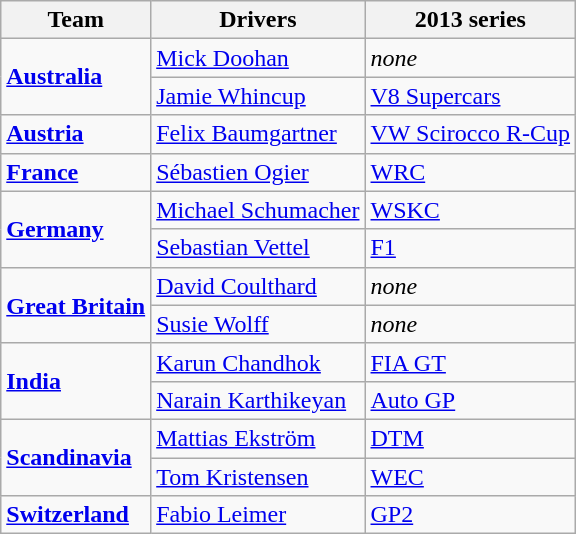<table class="wikitable">
<tr>
<th>Team</th>
<th>Drivers</th>
<th>2013 series</th>
</tr>
<tr>
<td rowspan=2><strong> <a href='#'>Australia</a></strong></td>
<td> <a href='#'>Mick Doohan</a></td>
<td><em>none</em></td>
</tr>
<tr>
<td> <a href='#'>Jamie Whincup</a></td>
<td><a href='#'>V8 Supercars</a></td>
</tr>
<tr>
<td><strong><a href='#'>Austria</a></strong></td>
<td> <a href='#'>Felix Baumgartner</a></td>
<td><a href='#'>VW Scirocco R-Cup</a></td>
</tr>
<tr>
<td><strong><a href='#'>France</a></strong></td>
<td> <a href='#'>Sébastien Ogier</a></td>
<td><a href='#'>WRC</a></td>
</tr>
<tr>
<td rowspan=2><strong><a href='#'>Germany</a></strong></td>
<td> <a href='#'>Michael Schumacher</a></td>
<td><a href='#'>WSKC</a></td>
</tr>
<tr>
<td> <a href='#'>Sebastian Vettel</a></td>
<td><a href='#'>F1</a></td>
</tr>
<tr>
<td rowspan=2><strong><a href='#'>Great Britain</a></strong></td>
<td> <a href='#'>David Coulthard</a></td>
<td><em>none</em></td>
</tr>
<tr>
<td> <a href='#'>Susie Wolff</a></td>
<td><em>none</em></td>
</tr>
<tr>
<td rowspan=2><strong><a href='#'>India</a></strong></td>
<td> <a href='#'>Karun Chandhok</a></td>
<td><a href='#'>FIA GT</a></td>
</tr>
<tr>
<td> <a href='#'>Narain Karthikeyan</a></td>
<td><a href='#'>Auto GP</a></td>
</tr>
<tr>
<td rowspan=2><strong><a href='#'>Scandinavia</a></strong></td>
<td> <a href='#'>Mattias Ekström</a></td>
<td><a href='#'>DTM</a></td>
</tr>
<tr>
<td> <a href='#'>Tom Kristensen</a></td>
<td><a href='#'>WEC</a></td>
</tr>
<tr>
<td><strong><a href='#'>Switzerland</a></strong></td>
<td> <a href='#'>Fabio Leimer</a></td>
<td><a href='#'>GP2</a></td>
</tr>
</table>
